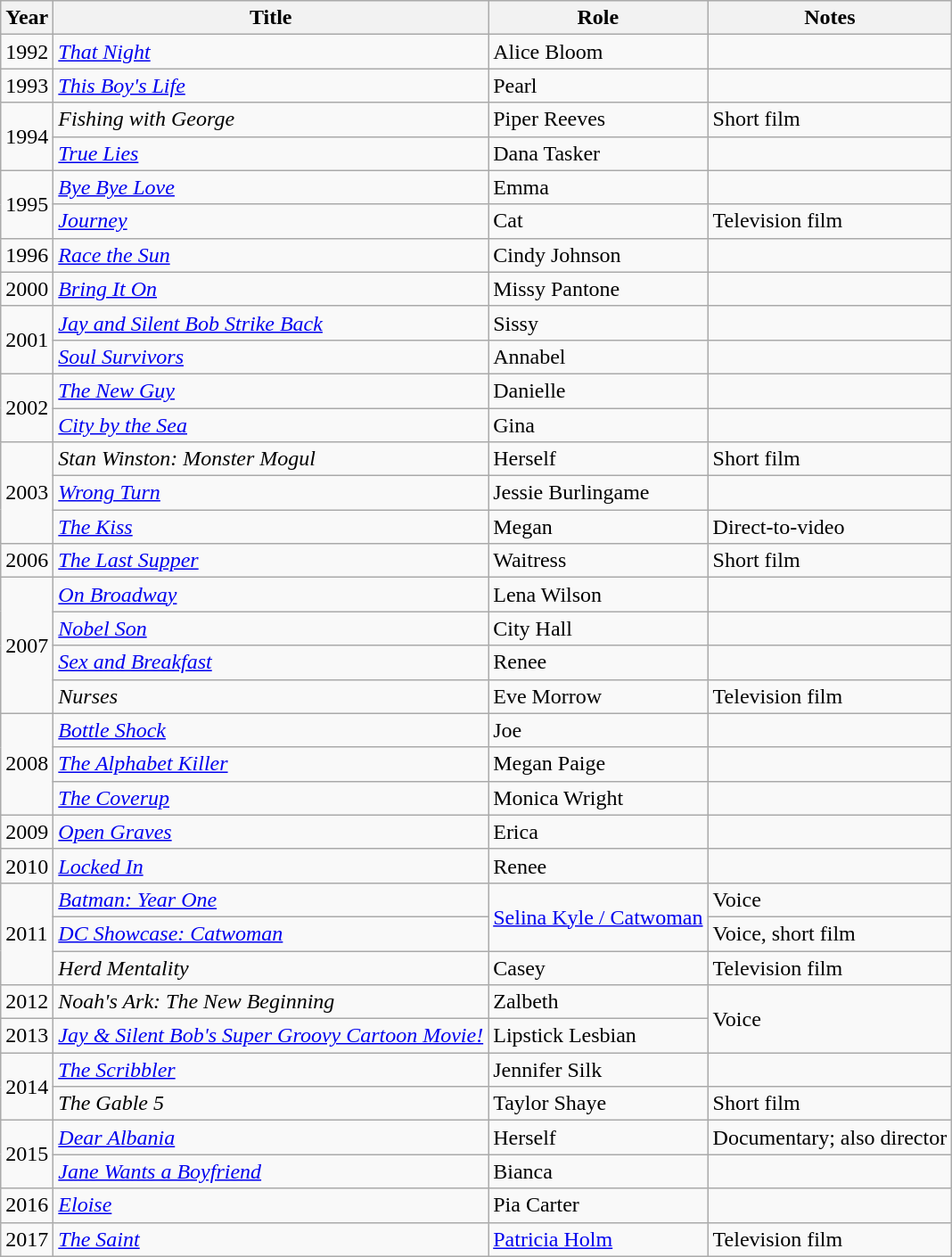<table class="wikitable sortable">
<tr>
<th>Year</th>
<th>Title</th>
<th>Role</th>
<th class="unsortable">Notes</th>
</tr>
<tr>
<td>1992</td>
<td><em><a href='#'>That Night</a></em></td>
<td>Alice Bloom</td>
<td></td>
</tr>
<tr>
<td>1993</td>
<td><em><a href='#'>This Boy's Life</a></em></td>
<td>Pearl</td>
<td></td>
</tr>
<tr>
<td rowspan=2>1994</td>
<td><em>Fishing with George</em></td>
<td>Piper Reeves</td>
<td>Short film</td>
</tr>
<tr>
<td><em><a href='#'>True Lies</a></em></td>
<td>Dana Tasker</td>
<td></td>
</tr>
<tr>
<td rowspan=2>1995</td>
<td><em><a href='#'>Bye Bye Love</a></em></td>
<td>Emma</td>
<td></td>
</tr>
<tr>
<td><em><a href='#'>Journey</a></em></td>
<td>Cat</td>
<td>Television film</td>
</tr>
<tr>
<td>1996</td>
<td><em><a href='#'>Race the Sun</a></em></td>
<td>Cindy Johnson</td>
<td></td>
</tr>
<tr>
<td>2000</td>
<td><em><a href='#'>Bring It On</a></em></td>
<td>Missy Pantone</td>
<td></td>
</tr>
<tr>
<td rowspan=2>2001</td>
<td><em><a href='#'>Jay and Silent Bob Strike Back</a></em></td>
<td>Sissy</td>
<td></td>
</tr>
<tr>
<td><em><a href='#'>Soul Survivors</a></em></td>
<td>Annabel</td>
<td></td>
</tr>
<tr>
<td rowspan=2>2002</td>
<td><em><a href='#'>The New Guy</a></em></td>
<td>Danielle</td>
<td></td>
</tr>
<tr>
<td><em><a href='#'>City by the Sea</a></em></td>
<td>Gina</td>
<td></td>
</tr>
<tr>
<td rowspan=3>2003</td>
<td><em>Stan Winston: Monster Mogul</em></td>
<td>Herself</td>
<td>Short film</td>
</tr>
<tr>
<td><em><a href='#'>Wrong Turn</a></em></td>
<td>Jessie Burlingame</td>
<td></td>
</tr>
<tr>
<td><em><a href='#'>The Kiss</a></em></td>
<td>Megan</td>
<td>Direct-to-video</td>
</tr>
<tr>
<td>2006</td>
<td><em><a href='#'>The Last Supper</a></em></td>
<td>Waitress</td>
<td>Short film</td>
</tr>
<tr>
<td rowspan=4>2007</td>
<td><em><a href='#'>On Broadway</a></em></td>
<td>Lena Wilson</td>
<td></td>
</tr>
<tr>
<td><em><a href='#'>Nobel Son</a></em></td>
<td>City Hall</td>
<td></td>
</tr>
<tr>
<td><em><a href='#'>Sex and Breakfast</a></em></td>
<td>Renee</td>
<td></td>
</tr>
<tr>
<td><em>Nurses</em></td>
<td>Eve Morrow</td>
<td>Television film</td>
</tr>
<tr>
<td rowspan=3>2008</td>
<td><em><a href='#'>Bottle Shock</a></em></td>
<td>Joe</td>
<td></td>
</tr>
<tr>
<td><em><a href='#'>The Alphabet Killer</a></em></td>
<td>Megan Paige</td>
<td></td>
</tr>
<tr>
<td><em><a href='#'>The Coverup</a></em></td>
<td>Monica Wright</td>
<td></td>
</tr>
<tr>
<td>2009</td>
<td><em><a href='#'>Open Graves</a></em></td>
<td>Erica</td>
<td></td>
</tr>
<tr>
<td>2010</td>
<td><em><a href='#'>Locked In</a></em></td>
<td>Renee</td>
<td></td>
</tr>
<tr>
<td rowspan=3>2011</td>
<td><em><a href='#'>Batman: Year One</a></em></td>
<td rowspan=2><a href='#'>Selina Kyle / Catwoman</a></td>
<td>Voice</td>
</tr>
<tr>
<td><em><a href='#'>DC Showcase: Catwoman</a></em></td>
<td>Voice, short film</td>
</tr>
<tr>
<td><em>Herd Mentality</em></td>
<td>Casey</td>
<td>Television film</td>
</tr>
<tr>
<td>2012</td>
<td><em>Noah's Ark: The New Beginning</em></td>
<td>Zalbeth</td>
<td rowspan="2">Voice</td>
</tr>
<tr>
<td>2013</td>
<td><em><a href='#'>Jay & Silent Bob's Super Groovy Cartoon Movie!</a></em></td>
<td>Lipstick Lesbian</td>
</tr>
<tr>
<td rowspan=2>2014</td>
<td><em><a href='#'>The Scribbler</a></em></td>
<td>Jennifer Silk</td>
<td></td>
</tr>
<tr>
<td><em>The Gable 5</em></td>
<td>Taylor Shaye</td>
<td>Short film</td>
</tr>
<tr>
<td rowspan=2>2015</td>
<td><em><a href='#'>Dear Albania</a></em></td>
<td>Herself</td>
<td>Documentary; also director</td>
</tr>
<tr>
<td><em><a href='#'>Jane Wants a Boyfriend</a></em></td>
<td>Bianca</td>
<td></td>
</tr>
<tr>
<td>2016</td>
<td><em><a href='#'>Eloise</a></em></td>
<td>Pia Carter</td>
<td></td>
</tr>
<tr>
<td>2017</td>
<td><em><a href='#'>The Saint</a></em></td>
<td><a href='#'>Patricia Holm</a></td>
<td>Television film</td>
</tr>
</table>
